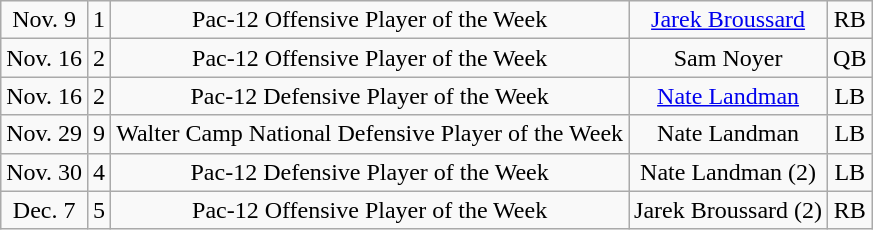<table class="wikitable" style="text-align:center">
<tr>
<td>Nov. 9</td>
<td>1</td>
<td>Pac-12 Offensive Player of the Week</td>
<td><a href='#'>Jarek Broussard</a></td>
<td>RB</td>
</tr>
<tr>
<td>Nov. 16</td>
<td>2</td>
<td>Pac-12 Offensive Player of the Week</td>
<td>Sam Noyer</td>
<td>QB</td>
</tr>
<tr>
<td>Nov. 16</td>
<td>2</td>
<td>Pac-12 Defensive Player of the Week</td>
<td><a href='#'>Nate Landman</a></td>
<td>LB</td>
</tr>
<tr>
<td>Nov. 29</td>
<td>9</td>
<td>Walter Camp National Defensive Player of the Week</td>
<td>Nate Landman</td>
<td>LB</td>
</tr>
<tr>
<td>Nov. 30</td>
<td>4</td>
<td>Pac-12 Defensive Player of the Week</td>
<td>Nate Landman (2)</td>
<td>LB</td>
</tr>
<tr>
<td>Dec. 7</td>
<td>5</td>
<td>Pac-12 Offensive Player of the Week</td>
<td>Jarek Broussard (2)</td>
<td>RB</td>
</tr>
</table>
